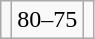<table class="wikitable">
<tr>
<td><strong></strong></td>
<td align=center>80–75</td>
<td></td>
</tr>
</table>
